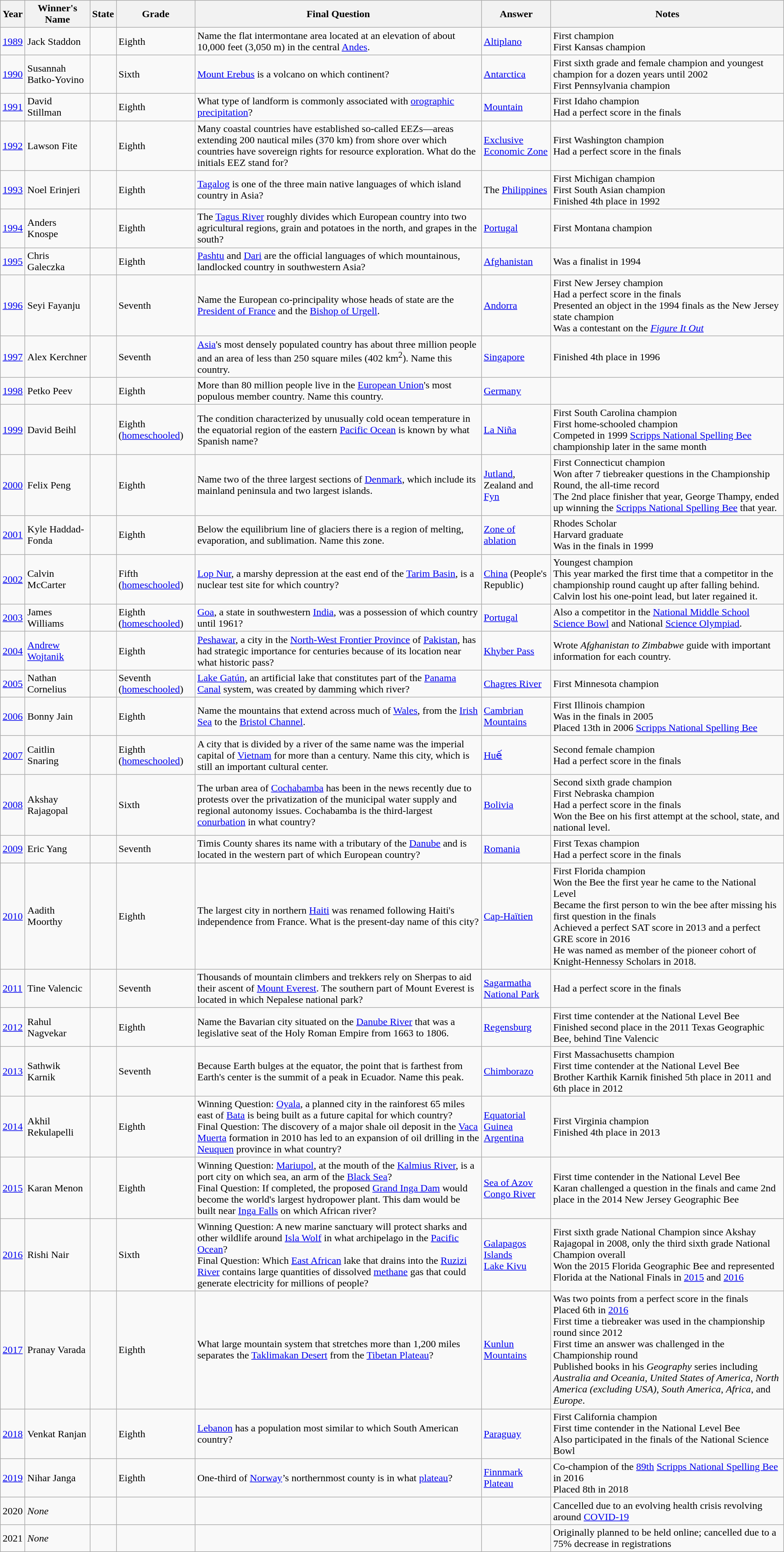<table class="wikitable">
<tr>
<th><strong>Year</strong></th>
<th><strong>Winner's Name</strong></th>
<th><strong>State</strong></th>
<th><strong>Grade</strong></th>
<th><strong>Final Question</strong></th>
<th><strong>Answer</strong></th>
<th><strong>Notes</strong></th>
</tr>
<tr>
<td><a href='#'>1989</a></td>
<td>Jack Staddon</td>
<td></td>
<td>Eighth</td>
<td>Name the flat intermontane area located at an elevation of about 10,000 feet (3,050 m) in the central <a href='#'>Andes</a>.</td>
<td><a href='#'>Altiplano</a></td>
<td>First champion<br>First Kansas champion</td>
</tr>
<tr>
<td><a href='#'>1990</a></td>
<td>Susannah Batko-Yovino</td>
<td></td>
<td>Sixth</td>
<td><a href='#'>Mount Erebus</a> is a volcano on which continent?</td>
<td><a href='#'>Antarctica</a></td>
<td>First sixth grade and female champion and youngest champion for a dozen years until 2002<br>First Pennsylvania champion</td>
</tr>
<tr>
<td><a href='#'>1991</a></td>
<td>David Stillman</td>
<td></td>
<td>Eighth</td>
<td>What type of landform is commonly associated with <a href='#'>orographic precipitation</a>?</td>
<td><a href='#'>Mountain</a></td>
<td>First Idaho champion<br>Had a perfect score in the finals</td>
</tr>
<tr>
<td><a href='#'>1992</a></td>
<td>Lawson Fite</td>
<td></td>
<td>Eighth</td>
<td>Many coastal countries have established so-called EEZs—areas extending 200 nautical miles (370 km) from shore over which countries have sovereign rights for resource exploration. What do the initials EEZ stand for?</td>
<td><a href='#'>Exclusive Economic Zone</a></td>
<td>First Washington champion<br>Had a perfect score in the finals</td>
</tr>
<tr>
<td><a href='#'>1993</a></td>
<td>Noel Erinjeri</td>
<td></td>
<td>Eighth</td>
<td><a href='#'>Tagalog</a> is one of the three main native languages of which island country in Asia?</td>
<td>The <a href='#'>Philippines</a></td>
<td>First Michigan champion<br>First South Asian champion<br>Finished 4th place in 1992</td>
</tr>
<tr>
<td><a href='#'>1994</a></td>
<td>Anders Knospe</td>
<td></td>
<td>Eighth</td>
<td>The <a href='#'>Tagus River</a> roughly divides which European country into two agricultural regions, grain and potatoes in the north, and grapes in the south?</td>
<td><a href='#'>Portugal</a></td>
<td>First Montana champion</td>
</tr>
<tr>
<td><a href='#'>1995</a></td>
<td>Chris Galeczka</td>
<td></td>
<td>Eighth</td>
<td><a href='#'>Pashtu</a> and <a href='#'>Dari</a> are the official languages of which mountainous, landlocked country in southwestern Asia?</td>
<td><a href='#'>Afghanistan</a></td>
<td>Was a finalist in 1994</td>
</tr>
<tr>
<td><a href='#'>1996</a></td>
<td>Seyi Fayanju</td>
<td></td>
<td>Seventh</td>
<td>Name the European co-principality whose heads of state are the <a href='#'>President of France</a> and the <a href='#'>Bishop of Urgell</a>.</td>
<td><a href='#'>Andorra</a></td>
<td>First New Jersey champion<br>Had a perfect score in the finals<br>Presented an object in the 1994 finals as the New Jersey state champion<br>Was a contestant on the <em><a href='#'>Figure It Out</a></em></td>
</tr>
<tr>
<td><a href='#'>1997</a></td>
<td>Alex Kerchner</td>
<td></td>
<td>Seventh</td>
<td><a href='#'>Asia</a>'s most densely populated country has about three million people and an area of less than 250 square miles (402 km<sup>2</sup>). Name this country.</td>
<td><a href='#'>Singapore</a></td>
<td>Finished 4th place in 1996</td>
</tr>
<tr>
<td><a href='#'>1998</a></td>
<td>Petko Peev</td>
<td></td>
<td>Eighth</td>
<td>More than 80 million people live in the <a href='#'>European Union</a>'s most populous member country. Name this country.</td>
<td><a href='#'>Germany</a></td>
<td></td>
</tr>
<tr>
<td><a href='#'>1999</a></td>
<td>David Beihl</td>
<td></td>
<td>Eighth (<a href='#'>homeschooled</a>)</td>
<td>The condition characterized by unusually cold ocean temperature in the equatorial region of the eastern <a href='#'>Pacific Ocean</a> is known by what Spanish name?</td>
<td><a href='#'>La Niña</a></td>
<td>First South Carolina champion<br>First home-schooled champion<br>Competed in 1999 <a href='#'>Scripps National Spelling Bee</a> championship later in the same month</td>
</tr>
<tr>
<td><a href='#'>2000</a></td>
<td>Felix Peng</td>
<td></td>
<td>Eighth</td>
<td>Name two of the three largest sections of <a href='#'>Denmark</a>, which include its mainland peninsula and two largest islands.</td>
<td><a href='#'>Jutland</a>, Zealand and <a href='#'>Fyn</a></td>
<td>First Connecticut champion<br>Won after 7 tiebreaker questions in the Championship Round, the all-time record<br>The 2nd place finisher that year, George Thampy, ended up winning the <a href='#'>Scripps National Spelling Bee</a> that year.</td>
</tr>
<tr>
<td><a href='#'>2001</a></td>
<td>Kyle Haddad-Fonda</td>
<td></td>
<td>Eighth</td>
<td>Below the equilibrium line of glaciers there is a region of melting, evaporation, and sublimation. Name this zone.</td>
<td><a href='#'>Zone of ablation</a></td>
<td>Rhodes Scholar<br>Harvard graduate<br>Was in the finals in 1999</td>
</tr>
<tr>
<td><a href='#'>2002</a></td>
<td>Calvin McCarter</td>
<td></td>
<td>Fifth (<a href='#'>homeschooled</a>)</td>
<td><a href='#'>Lop Nur</a>, a marshy depression at the east end of the <a href='#'>Tarim Basin</a>, is a nuclear test site for which country?</td>
<td><a href='#'>China</a> (People's Republic)</td>
<td>Youngest champion<br>This year marked the first time that a competitor in the championship round caught up after falling behind. Calvin lost his one-point lead, but later regained it.</td>
</tr>
<tr>
<td><a href='#'>2003</a></td>
<td>James Williams</td>
<td></td>
<td>Eighth (<a href='#'>homeschooled</a>)</td>
<td><a href='#'>Goa</a>, a state in southwestern <a href='#'>India</a>, was a possession of which country until 1961?</td>
<td><a href='#'>Portugal</a></td>
<td>Also a competitor in the <a href='#'>National Middle School Science Bowl</a> and National <a href='#'>Science Olympiad</a>.</td>
</tr>
<tr>
<td><a href='#'>2004</a></td>
<td><a href='#'>Andrew Wojtanik</a></td>
<td></td>
<td>Eighth</td>
<td><a href='#'>Peshawar</a>, a city in the <a href='#'>North-West Frontier Province</a> of <a href='#'>Pakistan</a>, has had strategic importance for centuries because of its location near what historic pass?</td>
<td><a href='#'>Khyber Pass</a></td>
<td>Wrote <em>Afghanistan to Zimbabwe</em> guide with important information for each country.</td>
</tr>
<tr>
<td><a href='#'>2005</a></td>
<td>Nathan Cornelius</td>
<td></td>
<td>Seventh (<a href='#'>homeschooled</a>)</td>
<td><a href='#'>Lake Gatún</a>, an artificial lake that constitutes part of the <a href='#'>Panama Canal</a> system, was created by damming which river?</td>
<td><a href='#'>Chagres River</a></td>
<td>First Minnesota champion</td>
</tr>
<tr>
<td><a href='#'>2006</a></td>
<td>Bonny Jain</td>
<td></td>
<td>Eighth</td>
<td>Name the mountains that extend across much of <a href='#'>Wales</a>, from the <a href='#'>Irish Sea</a> to the <a href='#'>Bristol Channel</a>.</td>
<td><a href='#'>Cambrian Mountains</a></td>
<td>First Illinois champion<br>Was in the finals in 2005<br>Placed 13th in 2006 <a href='#'>Scripps National Spelling Bee</a></td>
</tr>
<tr>
<td><a href='#'>2007</a></td>
<td>Caitlin Snaring</td>
<td></td>
<td>Eighth (<a href='#'>homeschooled</a>)</td>
<td>A city that is divided by a river of the same name was the imperial capital of <a href='#'>Vietnam</a> for more than a century. Name this city, which is still an important cultural center.</td>
<td><a href='#'>Huế</a></td>
<td>Second female champion<br>Had a perfect score in the finals</td>
</tr>
<tr>
<td><a href='#'>2008</a></td>
<td>Akshay Rajagopal</td>
<td></td>
<td>Sixth</td>
<td>The urban area of <a href='#'>Cochabamba</a> has been in the news recently due to protests over the privatization of the municipal water supply and regional autonomy issues. Cochabamba is the third-largest <a href='#'>conurbation</a> in what country?</td>
<td><a href='#'>Bolivia</a></td>
<td>Second sixth grade champion<br>First Nebraska champion<br>Had a perfect score in the finals<br>Won the Bee on his first attempt at the school, state, and national level.</td>
</tr>
<tr>
<td><a href='#'>2009</a></td>
<td>Eric Yang</td>
<td></td>
<td>Seventh</td>
<td>Timis County shares its name with a tributary of the <a href='#'>Danube</a> and is located in the western part of which European country?</td>
<td><a href='#'>Romania</a></td>
<td>First Texas champion<br>Had a perfect score in the finals</td>
</tr>
<tr>
<td><a href='#'>2010</a></td>
<td>Aadith Moorthy</td>
<td></td>
<td>Eighth</td>
<td>The largest city in northern <a href='#'>Haiti</a> was renamed following Haiti's independence from France. What is the present-day name of this city?</td>
<td><a href='#'>Cap-Haïtien</a></td>
<td>First Florida champion<br>Won the Bee the first year he came to the National Level<br>Became the first person to win the bee after missing his first question in the finals<br>Achieved a perfect SAT score in 2013 and a perfect GRE score in 2016<br>He was named as member of the pioneer cohort of Knight-Hennessy Scholars in 2018.</td>
</tr>
<tr>
<td><a href='#'>2011</a></td>
<td>Tine Valencic</td>
<td></td>
<td>Seventh</td>
<td>Thousands of mountain climbers and trekkers rely on Sherpas to aid their ascent of <a href='#'>Mount Everest</a>. The southern part of Mount Everest is located in which Nepalese national park?</td>
<td><a href='#'>Sagarmatha National Park</a></td>
<td>Had a perfect score in the finals</td>
</tr>
<tr>
<td><a href='#'>2012</a></td>
<td>Rahul Nagvekar</td>
<td></td>
<td>Eighth</td>
<td>Name the Bavarian city situated on the <a href='#'>Danube River</a> that was a legislative seat of the Holy Roman Empire from 1663 to 1806.</td>
<td><a href='#'>Regensburg</a></td>
<td>First time contender at the National Level Bee<br>Finished second place in the 2011 Texas Geographic Bee, behind Tine Valencic</td>
</tr>
<tr>
<td><a href='#'>2013</a></td>
<td>Sathwik Karnik</td>
<td></td>
<td>Seventh</td>
<td>Because Earth bulges at the equator, the point that is farthest from Earth's center is the summit of a peak in Ecuador. Name this peak.</td>
<td><a href='#'>Chimborazo</a></td>
<td>First Massachusetts champion<br>First time contender at the National Level Bee<br>Brother Karthik Karnik finished 5th place in 2011 and 6th place in 2012</td>
</tr>
<tr>
<td><a href='#'>2014</a></td>
<td>Akhil Rekulapelli</td>
<td></td>
<td>Eighth</td>
<td>Winning Question: <a href='#'>Oyala</a>, a planned city in the rainforest 65 miles east of <a href='#'>Bata</a> is being built as a future capital for which country?<br>Final Question: The discovery of a major shale oil deposit in the <a href='#'>Vaca Muerta</a> formation in 2010 has led to an expansion of oil drilling in the <a href='#'>Neuquen</a> province in what country?</td>
<td><a href='#'>Equatorial Guinea</a><br><a href='#'>Argentina</a></td>
<td>First Virginia champion<br>Finished 4th place in 2013</td>
</tr>
<tr>
<td><a href='#'>2015</a></td>
<td>Karan Menon</td>
<td></td>
<td>Eighth</td>
<td>Winning Question: <a href='#'>Mariupol</a>, at the mouth of the <a href='#'>Kalmius River</a>, is a port city on which sea, an arm of the <a href='#'>Black Sea</a>?<br>Final Question: If completed, the proposed <a href='#'>Grand Inga Dam</a> would become the world's largest hydropower plant. This dam would be built near <a href='#'>Inga Falls</a> on which African river?</td>
<td><a href='#'>Sea of Azov</a><br><a href='#'>Congo River</a></td>
<td>First time contender in the National Level Bee<br>Karan challenged a question in the finals and came 2nd place in the 2014 New Jersey Geographic Bee</td>
</tr>
<tr>
<td><a href='#'>2016</a></td>
<td>Rishi Nair</td>
<td></td>
<td>Sixth</td>
<td>Winning Question: A new marine sanctuary will protect sharks and other wildlife around <a href='#'>Isla Wolf</a> in what archipelago in the <a href='#'>Pacific Ocean</a>?<br>Final Question: Which <a href='#'>East African</a> lake that drains into the <a href='#'>Ruzizi River</a> contains large quantities of dissolved <a href='#'>methane</a> gas that could generate electricity for millions of people?</td>
<td><a href='#'>Galapagos Islands</a><br><a href='#'>Lake Kivu</a></td>
<td>First sixth grade National Champion since Akshay Rajagopal in 2008, only the third sixth grade National Champion overall<br>Won the 2015 Florida Geographic Bee and represented Florida at the National Finals in <a href='#'>2015</a> and <a href='#'>2016</a></td>
</tr>
<tr>
<td><a href='#'>2017</a></td>
<td>Pranay Varada</td>
<td></td>
<td>Eighth</td>
<td>What large mountain system that stretches more than 1,200 miles separates the <a href='#'>Taklimakan Desert</a> from the <a href='#'>Tibetan Plateau</a>?</td>
<td><a href='#'>Kunlun Mountains</a></td>
<td>Was two points from a perfect score in the finals<br>Placed 6th in <a href='#'>2016</a><br>First time a tiebreaker was used in the championship round since 2012<br>First time an answer was challenged in the Championship round<br>Published books in his <em>Geography</em> series including <em>Australia and Oceania</em>, <em>United States of America</em>, <em>North America (excluding USA)</em>, <em>South America</em>, <em>Africa</em>, and <em>Europe</em>.</td>
</tr>
<tr>
<td><a href='#'>2018</a></td>
<td>Venkat Ranjan</td>
<td></td>
<td>Eighth</td>
<td><a href='#'>Lebanon</a> has a population most similar to which South American country?</td>
<td><a href='#'>Paraguay</a></td>
<td>First California champion<br>First time contender in the National Level Bee<br>Also participated in the finals of the National Science Bowl</td>
</tr>
<tr>
<td><a href='#'>2019</a></td>
<td>Nihar Janga</td>
<td></td>
<td>Eighth</td>
<td>One-third of <a href='#'>Norway</a>’s northernmost county is in what <a href='#'>plateau</a>?</td>
<td><a href='#'>Finnmark Plateau</a></td>
<td>Co-champion of the <a href='#'>89th</a> <a href='#'>Scripps National Spelling Bee</a> in 2016<br>Placed 8th in 2018</td>
</tr>
<tr>
<td>2020</td>
<td><em>None</em></td>
<td></td>
<td></td>
<td></td>
<td></td>
<td>Cancelled due to an evolving health crisis revolving around <a href='#'>COVID-19</a></td>
</tr>
<tr>
<td>2021</td>
<td><em>None</em></td>
<td></td>
<td></td>
<td></td>
<td></td>
<td>Originally planned to be held online; cancelled due to a 75% decrease in registrations</td>
</tr>
</table>
